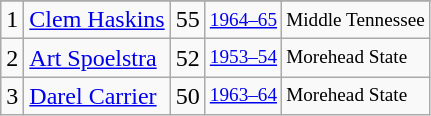<table class="wikitable">
<tr>
</tr>
<tr>
<td>1</td>
<td><a href='#'>Clem Haskins</a></td>
<td>55</td>
<td style="font-size:80%;"><a href='#'>1964–65</a></td>
<td style="font-size:80%;">Middle Tennessee</td>
</tr>
<tr>
<td>2</td>
<td><a href='#'>Art Spoelstra</a></td>
<td>52</td>
<td style="font-size:80%;"><a href='#'>1953–54</a></td>
<td style="font-size:80%;">Morehead State</td>
</tr>
<tr>
<td>3</td>
<td><a href='#'>Darel Carrier</a></td>
<td>50</td>
<td style="font-size:80%;"><a href='#'>1963–64</a></td>
<td style="font-size:80%;">Morehead State</td>
</tr>
</table>
